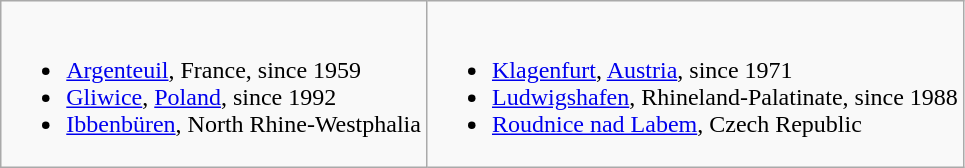<table class="wikitable">
<tr valign="top">
<td><br><ul><li> <a href='#'>Argenteuil</a>, France, since 1959</li><li> <a href='#'>Gliwice</a>, <a href='#'>Poland</a>, since 1992</li><li> <a href='#'>Ibbenbüren</a>, North Rhine-Westphalia</li></ul></td>
<td><br><ul><li> <a href='#'>Klagenfurt</a>, <a href='#'>Austria</a>, since 1971</li><li> <a href='#'>Ludwigshafen</a>, Rhineland-Palatinate, since 1988</li><li> <a href='#'>Roudnice nad Labem</a>, Czech Republic</li></ul></td>
</tr>
</table>
